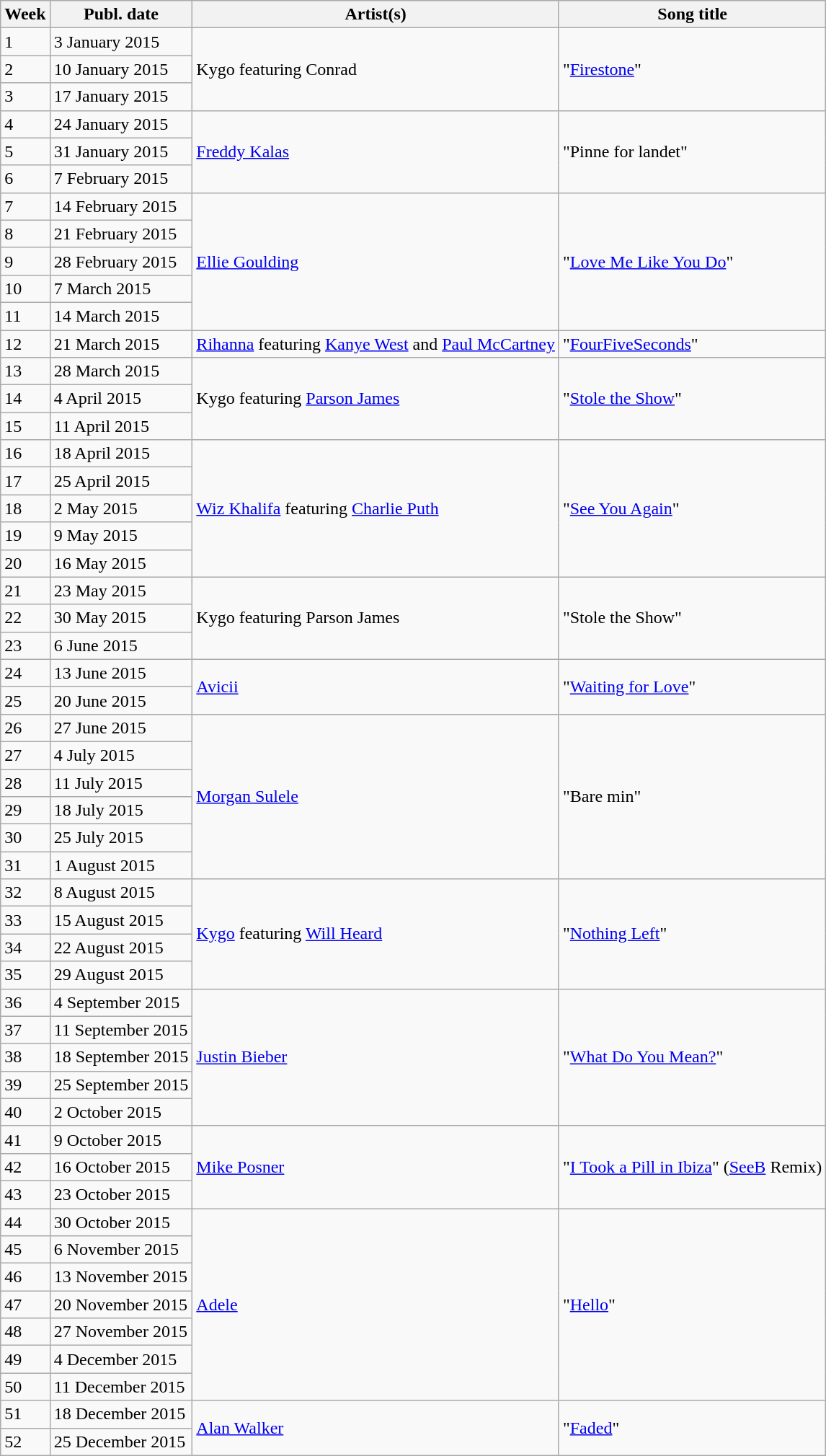<table class="wikitable">
<tr>
<th>Week</th>
<th>Publ. date</th>
<th>Artist(s)</th>
<th>Song title</th>
</tr>
<tr>
<td>1</td>
<td>3 January 2015</td>
<td rowspan=3>Kygo featuring Conrad</td>
<td rowspan=3>"<a href='#'>Firestone</a>"</td>
</tr>
<tr>
<td>2</td>
<td>10 January 2015</td>
</tr>
<tr>
<td>3</td>
<td>17 January 2015</td>
</tr>
<tr>
<td>4</td>
<td>24 January 2015</td>
<td rowspan=3><a href='#'>Freddy Kalas</a></td>
<td rowspan=3>"Pinne for landet"</td>
</tr>
<tr>
<td>5</td>
<td>31 January 2015</td>
</tr>
<tr>
<td>6</td>
<td>7 February 2015</td>
</tr>
<tr>
<td>7</td>
<td>14 February 2015</td>
<td rowspan=5><a href='#'>Ellie Goulding</a></td>
<td rowspan=5>"<a href='#'>Love Me Like You Do</a>"</td>
</tr>
<tr>
<td>8</td>
<td>21 February 2015</td>
</tr>
<tr>
<td>9</td>
<td>28 February 2015</td>
</tr>
<tr>
<td>10</td>
<td>7 March 2015</td>
</tr>
<tr>
<td>11</td>
<td>14 March 2015</td>
</tr>
<tr>
<td>12</td>
<td>21 March 2015</td>
<td><a href='#'>Rihanna</a> featuring <a href='#'>Kanye West</a> and <a href='#'>Paul McCartney</a></td>
<td>"<a href='#'>FourFiveSeconds</a>"</td>
</tr>
<tr>
<td>13</td>
<td>28 March 2015</td>
<td rowspan=3>Kygo featuring <a href='#'>Parson James</a></td>
<td rowspan=3>"<a href='#'>Stole the Show</a>"</td>
</tr>
<tr>
<td>14</td>
<td>4 April 2015</td>
</tr>
<tr>
<td>15</td>
<td>11 April 2015</td>
</tr>
<tr>
<td>16</td>
<td>18 April 2015</td>
<td rowspan=5><a href='#'>Wiz Khalifa</a> featuring <a href='#'>Charlie Puth</a></td>
<td rowspan=5>"<a href='#'>See You Again</a>"</td>
</tr>
<tr>
<td>17</td>
<td>25 April 2015</td>
</tr>
<tr>
<td>18</td>
<td>2 May 2015</td>
</tr>
<tr>
<td>19</td>
<td>9 May 2015</td>
</tr>
<tr>
<td>20</td>
<td>16 May 2015</td>
</tr>
<tr>
<td>21</td>
<td>23 May 2015</td>
<td rowspan=3>Kygo featuring Parson James</td>
<td rowspan=3>"Stole the Show"</td>
</tr>
<tr>
<td>22</td>
<td>30 May 2015</td>
</tr>
<tr>
<td>23</td>
<td>6 June 2015</td>
</tr>
<tr>
<td>24</td>
<td>13 June 2015</td>
<td rowspan=2><a href='#'>Avicii</a></td>
<td rowspan=2>"<a href='#'>Waiting for Love</a>"</td>
</tr>
<tr>
<td>25</td>
<td>20 June 2015</td>
</tr>
<tr>
<td>26</td>
<td>27 June 2015</td>
<td rowspan=6><a href='#'>Morgan Sulele</a></td>
<td rowspan=6>"Bare min"</td>
</tr>
<tr>
<td>27</td>
<td>4 July 2015</td>
</tr>
<tr>
<td>28</td>
<td>11 July 2015</td>
</tr>
<tr>
<td>29</td>
<td>18 July 2015</td>
</tr>
<tr>
<td>30</td>
<td>25 July 2015</td>
</tr>
<tr>
<td>31</td>
<td>1 August 2015</td>
</tr>
<tr>
<td>32</td>
<td>8 August 2015</td>
<td rowspan=4><a href='#'>Kygo</a> featuring <a href='#'>Will Heard</a></td>
<td rowspan=4>"<a href='#'>Nothing Left</a>"</td>
</tr>
<tr>
<td>33</td>
<td>15 August 2015</td>
</tr>
<tr>
<td>34</td>
<td>22 August 2015</td>
</tr>
<tr>
<td>35</td>
<td>29 August 2015</td>
</tr>
<tr>
<td>36</td>
<td>4 September 2015</td>
<td rowspan=5><a href='#'>Justin Bieber</a></td>
<td rowspan=5>"<a href='#'>What Do You Mean?</a>"</td>
</tr>
<tr>
<td>37</td>
<td>11 September 2015</td>
</tr>
<tr>
<td>38</td>
<td>18 September 2015</td>
</tr>
<tr>
<td>39</td>
<td>25 September 2015</td>
</tr>
<tr>
<td>40</td>
<td>2 October 2015</td>
</tr>
<tr>
<td>41</td>
<td>9 October 2015</td>
<td rowspan="3"><a href='#'>Mike Posner</a></td>
<td rowspan="3">"<a href='#'>I Took a Pill in Ibiza</a>" (<a href='#'>SeeB</a> Remix)</td>
</tr>
<tr>
<td>42</td>
<td>16 October 2015</td>
</tr>
<tr>
<td>43</td>
<td>23 October 2015</td>
</tr>
<tr>
<td>44</td>
<td>30 October 2015</td>
<td rowspan="7"><a href='#'>Adele</a></td>
<td rowspan="7">"<a href='#'>Hello</a>"</td>
</tr>
<tr>
<td>45</td>
<td>6 November 2015</td>
</tr>
<tr>
<td>46</td>
<td>13 November 2015</td>
</tr>
<tr>
<td>47</td>
<td>20 November 2015</td>
</tr>
<tr>
<td>48</td>
<td>27 November 2015</td>
</tr>
<tr>
<td>49</td>
<td>4 December 2015</td>
</tr>
<tr>
<td>50</td>
<td>11 December 2015</td>
</tr>
<tr>
<td>51</td>
<td>18 December 2015</td>
<td rowspan="2"><a href='#'>Alan Walker</a></td>
<td rowspan="2">"<a href='#'>Faded</a>"</td>
</tr>
<tr>
<td>52</td>
<td>25 December 2015</td>
</tr>
</table>
